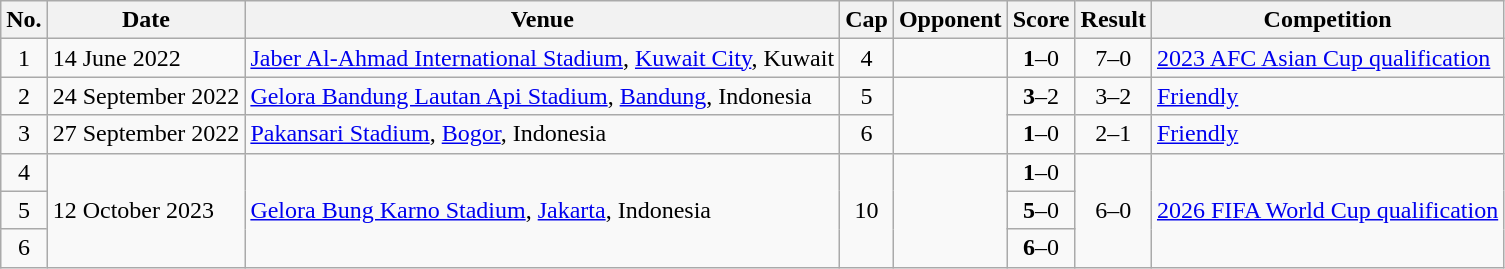<table class="wikitable sortable">
<tr>
<th scope=col>No.</th>
<th scope=col>Date</th>
<th scope=col>Venue</th>
<th scope=col>Cap</th>
<th scope=col>Opponent</th>
<th scope=col>Score</th>
<th scope=col>Result</th>
<th scope=col>Competition</th>
</tr>
<tr>
<td align=center>1</td>
<td>14 June 2022</td>
<td><a href='#'>Jaber Al-Ahmad International Stadium</a>, <a href='#'>Kuwait City</a>, Kuwait</td>
<td align=center>4</td>
<td></td>
<td align=center><strong>1</strong>–0</td>
<td align=center>7–0</td>
<td><a href='#'>2023 AFC Asian Cup qualification</a></td>
</tr>
<tr>
<td align=center>2</td>
<td>24 September 2022</td>
<td><a href='#'>Gelora Bandung Lautan Api Stadium</a>, <a href='#'>Bandung</a>, Indonesia</td>
<td align=center>5</td>
<td rowspan="2"></td>
<td align=center><strong>3</strong>–2</td>
<td align=center>3–2</td>
<td><a href='#'>Friendly</a></td>
</tr>
<tr>
<td align=center>3</td>
<td>27 September 2022</td>
<td><a href='#'>Pakansari Stadium</a>, <a href='#'>Bogor</a>, Indonesia</td>
<td align=center>6</td>
<td align="center"><strong>1</strong>–0</td>
<td align=center>2–1</td>
<td><a href='#'>Friendly</a></td>
</tr>
<tr>
<td align=center>4</td>
<td rowspan="3">12 October 2023</td>
<td rowspan=3><a href='#'>Gelora Bung Karno Stadium</a>, <a href='#'>Jakarta</a>, Indonesia</td>
<td rowspan="3"; align=center>10</td>
<td rowspan="3"></td>
<td align=center><strong>1</strong>–0</td>
<td rowspan=3 align=center>6–0</td>
<td rowspan=3><a href='#'>2026 FIFA World Cup qualification</a></td>
</tr>
<tr>
<td align=center>5</td>
<td align="center"><strong>5</strong>–0</td>
</tr>
<tr>
<td align=center>6</td>
<td align="center"><strong>6</strong>–0</td>
</tr>
</table>
